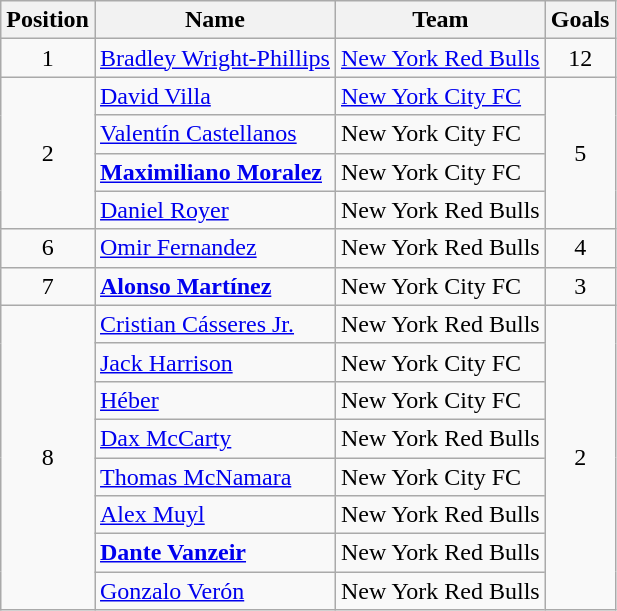<table class="wikitable" style="text-align: center;">
<tr>
<th>Position</th>
<th>Name</th>
<th>Team</th>
<th>Goals</th>
</tr>
<tr>
<td>1</td>
<td align="left"> <a href='#'>Bradley Wright-Phillips</a></td>
<td align="left"><a href='#'>New York Red Bulls</a></td>
<td>12</td>
</tr>
<tr>
<td rowspan="4">2</td>
<td align="left"> <a href='#'>David Villa</a></td>
<td align="left"><a href='#'>New York City FC</a></td>
<td rowspan="4">5</td>
</tr>
<tr>
<td align="left"> <a href='#'>Valentín Castellanos</a></td>
<td align="left">New York City FC</td>
</tr>
<tr>
<td align="left"> <strong><a href='#'>Maximiliano Moralez</a></strong></td>
<td align="left">New York City FC</td>
</tr>
<tr>
<td align="left"> <a href='#'>Daniel Royer</a></td>
<td align="left">New York Red Bulls</td>
</tr>
<tr>
<td rowspan=1>6</td>
<td align="left"> <a href='#'>Omir Fernandez</a></td>
<td align="left">New York Red Bulls</td>
<td rowspan=1>4</td>
</tr>
<tr>
<td rowspan=1>7</td>
<td align="left"> <strong><a href='#'>Alonso Martínez</a></strong></td>
<td align="left">New York City FC</td>
<td rowspan=1>3</td>
</tr>
<tr>
<td rowspan=8>8</td>
<td align="left"> <a href='#'>Cristian Cásseres Jr.</a></td>
<td align="left">New York Red Bulls</td>
<td rowspan=8>2</td>
</tr>
<tr>
<td align="left"> <a href='#'>Jack Harrison</a></td>
<td align="left">New York City FC</td>
</tr>
<tr>
<td align="left"> <a href='#'>Héber</a></td>
<td align="left">New York City FC</td>
</tr>
<tr>
<td align="left"> <a href='#'>Dax McCarty</a></td>
<td align="left">New York Red Bulls</td>
</tr>
<tr>
<td align="left"> <a href='#'>Thomas McNamara</a></td>
<td align="left">New York City FC</td>
</tr>
<tr>
<td align="left"> <a href='#'>Alex Muyl</a></td>
<td align="left">New York Red Bulls</td>
</tr>
<tr>
<td align="left"> <strong><a href='#'>Dante Vanzeir</a></strong></td>
<td align="left">New York Red Bulls</td>
</tr>
<tr>
<td align="left"> <a href='#'>Gonzalo Verón</a></td>
<td align="left">New York Red Bulls<br></td>
</tr>
</table>
